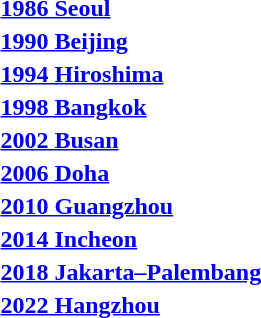<table>
<tr>
<th rowspan=2 style="text-align:left;"> <a href='#'>1986 Seoul</a></th>
<td rowspan=2></td>
<td rowspan=2></td>
<td></td>
</tr>
<tr>
<td></td>
</tr>
<tr>
<th rowspan=2 style="text-align:left;"> <a href='#'>1990 Beijing</a></th>
<td rowspan=2></td>
<td rowspan=2></td>
<td></td>
</tr>
<tr>
<td></td>
</tr>
<tr>
<th rowspan=2 style="text-align:left;"> <a href='#'>1994 Hiroshima</a></th>
<td rowspan=2></td>
<td rowspan=2></td>
<td></td>
</tr>
<tr>
<td></td>
</tr>
<tr>
<th rowspan=2 style="text-align:left;"> <a href='#'>1998 Bangkok</a></th>
<td rowspan=2></td>
<td rowspan=2></td>
<td></td>
</tr>
<tr>
<td></td>
</tr>
<tr>
<th rowspan=2 style="text-align:left;"> <a href='#'>2002 Busan</a></th>
<td rowspan=2></td>
<td rowspan=2></td>
<td></td>
</tr>
<tr>
<td></td>
</tr>
<tr>
<th rowspan=2 style="text-align:left;"> <a href='#'>2006 Doha</a></th>
<td rowspan=2></td>
<td rowspan=2></td>
<td></td>
</tr>
<tr>
<td></td>
</tr>
<tr>
<th rowspan=2 style="text-align:left;"> <a href='#'>2010 Guangzhou</a></th>
<td rowspan=2></td>
<td rowspan=2></td>
<td></td>
</tr>
<tr>
<td></td>
</tr>
<tr>
<th rowspan=2 style="text-align:left;"> <a href='#'>2014 Incheon</a></th>
<td rowspan=2></td>
<td rowspan=2></td>
<td></td>
</tr>
<tr>
<td></td>
</tr>
<tr>
<th rowspan=2 style="text-align:left;"> <a href='#'>2018 Jakarta–Palembang</a></th>
<td rowspan=2></td>
<td rowspan=2></td>
<td></td>
</tr>
<tr>
<td></td>
</tr>
<tr>
<th rowspan=2 style="text-align:left;"> <a href='#'>2022 Hangzhou</a></th>
<td rowspan=2></td>
<td rowspan=2></td>
<td></td>
</tr>
<tr>
<td></td>
</tr>
</table>
